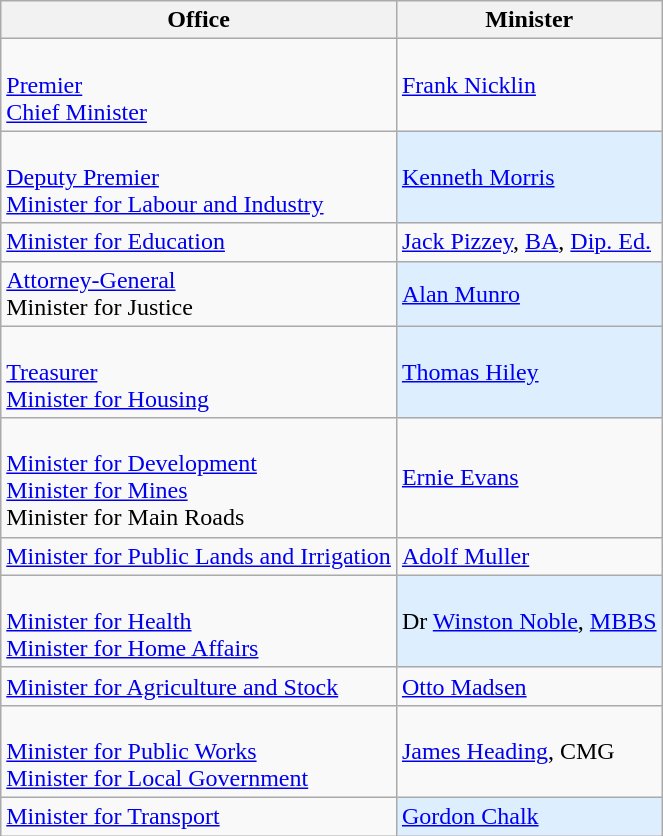<table class="wikitable">
<tr>
<th>Office</th>
<th>Minister</th>
</tr>
<tr>
<td><br><a href='#'>Premier</a><br>
<a href='#'>Chief Minister</a><br></td>
<td><a href='#'>Frank Nicklin</a></td>
</tr>
<tr>
<td><br><a href='#'>Deputy Premier</a><br>
<a href='#'>Minister for Labour and Industry</a></td>
<td style="background:#DDEEFF"><a href='#'>Kenneth Morris</a></td>
</tr>
<tr>
<td><a href='#'>Minister for Education</a></td>
<td><a href='#'>Jack Pizzey</a>, <a href='#'>BA</a>, <a href='#'>Dip. Ed.</a></td>
</tr>
<tr>
<td><a href='#'>Attorney-General</a><br>Minister for Justice</td>
<td style="background:#DDEEFF"><a href='#'>Alan Munro</a></td>
</tr>
<tr>
<td><br><a href='#'>Treasurer</a><br>
<a href='#'>Minister for Housing</a><br></td>
<td style="background:#DDEEFF"><a href='#'>Thomas Hiley</a></td>
</tr>
<tr>
<td><br><a href='#'>Minister for Development</a><br>
<a href='#'>Minister for Mines</a><br>
Minister for Main Roads</td>
<td><a href='#'>Ernie Evans</a></td>
</tr>
<tr>
<td><a href='#'>Minister for Public Lands and Irrigation</a></td>
<td><a href='#'>Adolf Muller</a></td>
</tr>
<tr>
<td><br><a href='#'>Minister for Health</a><br>
<a href='#'>Minister for Home Affairs</a></td>
<td style="background:#DDEEFF">Dr <a href='#'>Winston Noble</a>, <a href='#'>MBBS</a></td>
</tr>
<tr>
<td><a href='#'>Minister for Agriculture and Stock</a></td>
<td><a href='#'>Otto Madsen</a></td>
</tr>
<tr>
<td><br><a href='#'>Minister for Public Works</a><br>
<a href='#'>Minister for Local Government</a><br></td>
<td><a href='#'>James Heading</a>, CMG</td>
</tr>
<tr>
<td><a href='#'>Minister for Transport</a></td>
<td style="background:#DDEEFF"><a href='#'>Gordon Chalk</a></td>
</tr>
</table>
